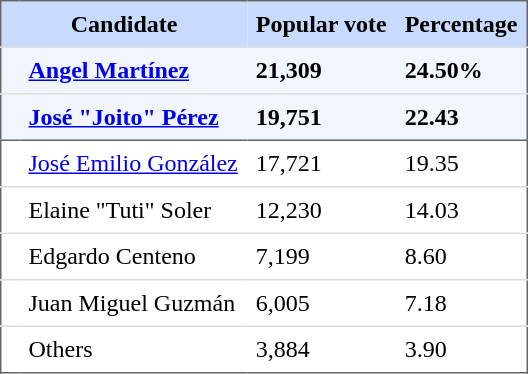<table style="border: 1px solid #666666; border-collapse: collapse" align="center" cellpadding="6">
<tr style="background-color: #C9DBFC">
<th colspan="2">Candidate</th>
<th>Popular vote</th>
<th>Percentage</th>
</tr>
<tr style="background-color: #F0F5FE">
<td style="border-top: 1px solid #DDDDDD"></td>
<td style="border-top: 1px solid #DDDDDD"><strong><a href='#'>Angel Martínez</a></strong></td>
<td style="border-top: 1px solid #DDDDDD"><strong>21,309</strong></td>
<td style="border-top: 1px solid #DDDDDD"><strong>24.50%</strong></td>
</tr>
<tr style="background-color: #F0F5FE">
<td style="border-top: 1px solid #DDDDDD"></td>
<td style="border-top: 1px solid #DDDDDD"><strong><a href='#'>José "Joito" Pérez</a></strong></td>
<td style="border-top: 1px solid #DDDDDD"><strong>19,751</strong></td>
<td style="border-top: 1px solid #DDDDDD"><strong>22.43</strong></td>
</tr>
<tr>
<td style="border-top: 1px solid #666666"></td>
<td style="border-top: 1px solid #666666"><a href='#'>José Emilio González</a></td>
<td style="border-top: 1px solid #666666">17,721</td>
<td style="border-top: 1px solid #666666">19.35</td>
</tr>
<tr>
<td style="border-top: 1px solid #DDDDDD"></td>
<td style="border-top: 1px solid #DDDDDD">Elaine "Tuti" Soler</td>
<td style="border-top: 1px solid #DDDDDD">12,230</td>
<td style="border-top: 1px solid #DDDDDD">14.03</td>
</tr>
<tr>
<td style="border-top: 1px solid #DDDDDD"></td>
<td style="border-top: 1px solid #DDDDDD">Edgardo Centeno</td>
<td style="border-top: 1px solid #DDDDDD">7,199</td>
<td style="border-top: 1px solid #DDDDDD">8.60</td>
</tr>
<tr>
<td style="border-top: 1px solid #DDDDDD"></td>
<td style="border-top: 1px solid #DDDDDD">Juan Miguel Guzmán</td>
<td style="border-top: 1px solid #DDDDDD">6,005</td>
<td style="border-top: 1px solid #DDDDDD">7.18</td>
</tr>
<tr>
<td style="border-top: 1px solid #DDDDDD"></td>
<td style="border-top: 1px solid #DDDDDD">Others</td>
<td style="border-top: 1px solid #DDDDDD">3,884</td>
<td style="border-top: 1px solid #DDDDDD">3.90</td>
</tr>
</table>
